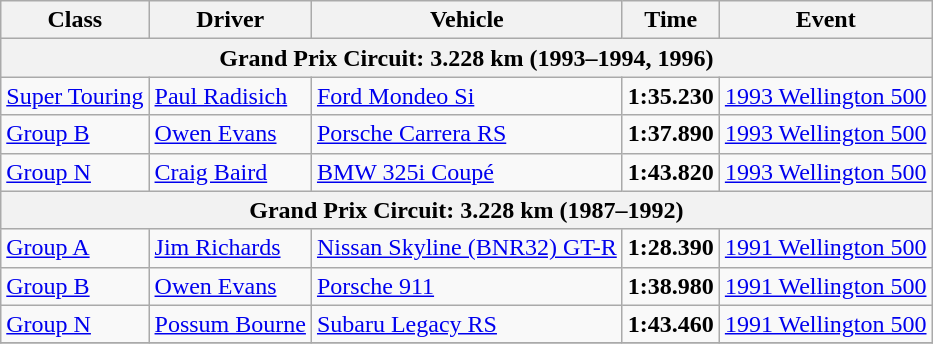<table class="wikitable">
<tr>
<th>Class</th>
<th>Driver</th>
<th>Vehicle</th>
<th>Time</th>
<th>Event</th>
</tr>
<tr>
<th colspan=5>Grand Prix Circuit: 3.228 km (1993–1994, 1996)</th>
</tr>
<tr>
<td><a href='#'>Super Touring</a></td>
<td> <a href='#'>Paul Radisich</a></td>
<td><a href='#'>Ford Mondeo Si</a></td>
<td><strong>1:35.230</strong></td>
<td><a href='#'>1993 Wellington 500</a></td>
</tr>
<tr>
<td><a href='#'>Group B</a></td>
<td> <a href='#'>Owen Evans</a></td>
<td><a href='#'>Porsche Carrera RS</a></td>
<td><strong>1:37.890</strong></td>
<td><a href='#'>1993 Wellington 500</a></td>
</tr>
<tr>
<td><a href='#'>Group N</a></td>
<td> <a href='#'>Craig Baird</a></td>
<td><a href='#'>BMW 325i Coupé</a></td>
<td><strong>1:43.820</strong></td>
<td><a href='#'>1993 Wellington 500</a></td>
</tr>
<tr>
<th colspan=5>Grand Prix Circuit: 3.228 km (1987–1992)</th>
</tr>
<tr>
<td><a href='#'>Group A</a></td>
<td> <a href='#'>Jim Richards</a></td>
<td><a href='#'>Nissan Skyline (BNR32) GT-R</a></td>
<td><strong>1:28.390</strong></td>
<td><a href='#'>1991 Wellington 500</a></td>
</tr>
<tr>
<td><a href='#'>Group B</a></td>
<td> <a href='#'>Owen Evans</a></td>
<td><a href='#'>Porsche 911</a></td>
<td><strong>1:38.980</strong></td>
<td><a href='#'>1991 Wellington 500</a></td>
</tr>
<tr>
<td><a href='#'>Group N</a></td>
<td> <a href='#'>Possum Bourne</a></td>
<td><a href='#'>Subaru Legacy RS</a></td>
<td><strong>1:43.460</strong></td>
<td><a href='#'>1991 Wellington 500</a></td>
</tr>
<tr>
</tr>
</table>
